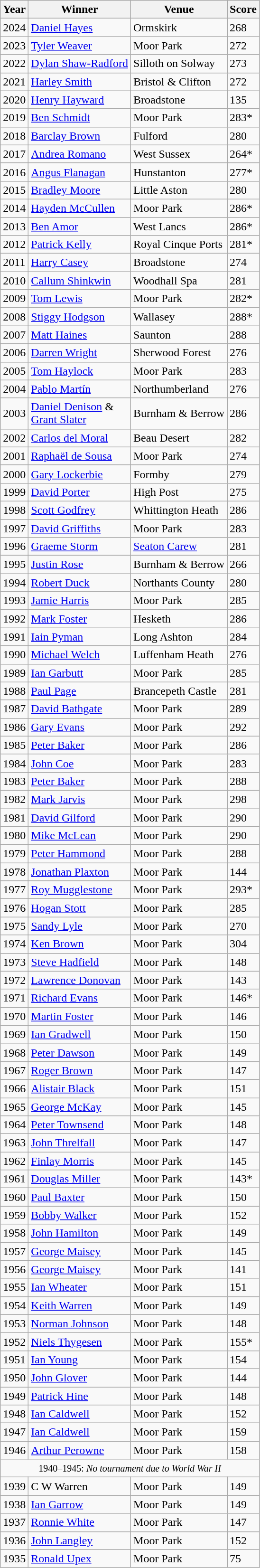<table class="wikitable">
<tr>
<th>Year</th>
<th>Winner</th>
<th>Venue</th>
<th>Score</th>
</tr>
<tr>
<td>2024</td>
<td><a href='#'>Daniel Hayes</a></td>
<td>Ormskirk</td>
<td>268</td>
</tr>
<tr>
<td>2023</td>
<td><a href='#'>Tyler Weaver</a></td>
<td>Moor Park</td>
<td>272</td>
</tr>
<tr>
<td>2022</td>
<td><a href='#'>Dylan Shaw-Radford</a></td>
<td>Silloth on Solway</td>
<td>273</td>
</tr>
<tr>
<td>2021</td>
<td><a href='#'>Harley Smith</a></td>
<td>Bristol & Clifton</td>
<td>272</td>
</tr>
<tr>
<td>2020</td>
<td><a href='#'>Henry Hayward</a></td>
<td>Broadstone</td>
<td>135</td>
</tr>
<tr>
<td>2019</td>
<td><a href='#'>Ben Schmidt</a></td>
<td>Moor Park</td>
<td>283*</td>
</tr>
<tr>
<td>2018</td>
<td><a href='#'>Barclay Brown</a></td>
<td>Fulford</td>
<td>280</td>
</tr>
<tr>
<td>2017</td>
<td><a href='#'>Andrea Romano</a></td>
<td>West Sussex</td>
<td>264*</td>
</tr>
<tr>
<td>2016</td>
<td><a href='#'>Angus Flanagan</a></td>
<td>Hunstanton</td>
<td>277*</td>
</tr>
<tr>
<td>2015</td>
<td><a href='#'>Bradley Moore</a></td>
<td>Little Aston</td>
<td>280</td>
</tr>
<tr>
<td>2014</td>
<td><a href='#'>Hayden McCullen</a></td>
<td>Moor Park</td>
<td>286*</td>
</tr>
<tr>
<td>2013</td>
<td><a href='#'>Ben Amor</a></td>
<td>West Lancs</td>
<td>286*</td>
</tr>
<tr>
<td>2012</td>
<td><a href='#'>Patrick Kelly</a></td>
<td>Royal Cinque Ports</td>
<td>281*</td>
</tr>
<tr>
<td>2011</td>
<td><a href='#'>Harry Casey</a></td>
<td>Broadstone</td>
<td>274</td>
</tr>
<tr>
<td>2010</td>
<td><a href='#'>Callum Shinkwin</a></td>
<td>Woodhall Spa</td>
<td>281</td>
</tr>
<tr>
<td>2009</td>
<td><a href='#'>Tom Lewis</a></td>
<td>Moor Park</td>
<td>282*</td>
</tr>
<tr>
<td>2008</td>
<td><a href='#'>Stiggy Hodgson</a></td>
<td>Wallasey</td>
<td>288*</td>
</tr>
<tr>
<td>2007</td>
<td><a href='#'>Matt Haines</a></td>
<td>Saunton</td>
<td>288</td>
</tr>
<tr>
<td>2006</td>
<td><a href='#'>Darren Wright</a></td>
<td>Sherwood Forest</td>
<td>276</td>
</tr>
<tr>
<td>2005</td>
<td><a href='#'>Tom Haylock</a></td>
<td>Moor Park</td>
<td>283</td>
</tr>
<tr>
<td>2004</td>
<td><a href='#'>Pablo Martín</a></td>
<td>Northumberland</td>
<td>276</td>
</tr>
<tr>
<td>2003</td>
<td><a href='#'>Daniel Denison</a> &<br><a href='#'>Grant Slater</a></td>
<td>Burnham & Berrow</td>
<td>286</td>
</tr>
<tr>
<td>2002</td>
<td><a href='#'>Carlos del Moral</a></td>
<td>Beau Desert</td>
<td>282</td>
</tr>
<tr>
<td>2001</td>
<td><a href='#'>Raphaël de Sousa</a></td>
<td>Moor Park</td>
<td>274</td>
</tr>
<tr>
<td>2000</td>
<td><a href='#'>Gary Lockerbie</a></td>
<td>Formby</td>
<td>279</td>
</tr>
<tr>
<td>1999</td>
<td><a href='#'>David Porter</a></td>
<td>High Post</td>
<td>275</td>
</tr>
<tr>
<td>1998</td>
<td><a href='#'>Scott Godfrey</a></td>
<td>Whittington Heath</td>
<td>286</td>
</tr>
<tr>
<td>1997</td>
<td><a href='#'>David Griffiths</a></td>
<td>Moor Park</td>
<td>283</td>
</tr>
<tr>
<td>1996</td>
<td><a href='#'>Graeme Storm</a></td>
<td><a href='#'>Seaton Carew</a></td>
<td>281</td>
</tr>
<tr>
<td>1995</td>
<td><a href='#'>Justin Rose</a></td>
<td>Burnham & Berrow</td>
<td>266</td>
</tr>
<tr>
<td>1994</td>
<td><a href='#'>Robert Duck</a></td>
<td>Northants County</td>
<td>280</td>
</tr>
<tr>
<td>1993</td>
<td><a href='#'>Jamie Harris</a></td>
<td>Moor Park</td>
<td>285</td>
</tr>
<tr>
<td>1992</td>
<td><a href='#'>Mark Foster</a></td>
<td>Hesketh</td>
<td>286</td>
</tr>
<tr>
<td>1991</td>
<td><a href='#'>Iain Pyman</a></td>
<td>Long Ashton</td>
<td>284</td>
</tr>
<tr>
<td>1990</td>
<td><a href='#'>Michael Welch</a></td>
<td>Luffenham Heath</td>
<td>276</td>
</tr>
<tr>
<td>1989</td>
<td><a href='#'>Ian Garbutt</a></td>
<td>Moor Park</td>
<td>285</td>
</tr>
<tr>
<td>1988</td>
<td><a href='#'>Paul Page</a></td>
<td>Brancepeth Castle</td>
<td>281</td>
</tr>
<tr>
<td>1987</td>
<td><a href='#'>David Bathgate</a></td>
<td>Moor Park</td>
<td>289</td>
</tr>
<tr>
<td>1986</td>
<td><a href='#'>Gary Evans</a></td>
<td>Moor Park</td>
<td>292</td>
</tr>
<tr>
<td>1985</td>
<td><a href='#'>Peter Baker</a></td>
<td>Moor Park</td>
<td>286</td>
</tr>
<tr>
<td>1984</td>
<td><a href='#'>John Coe</a></td>
<td>Moor Park</td>
<td>283</td>
</tr>
<tr>
<td>1983</td>
<td><a href='#'>Peter Baker</a></td>
<td>Moor Park</td>
<td>288</td>
</tr>
<tr>
<td>1982</td>
<td><a href='#'>Mark Jarvis</a></td>
<td>Moor Park</td>
<td>298</td>
</tr>
<tr>
<td>1981</td>
<td><a href='#'>David Gilford</a></td>
<td>Moor Park</td>
<td>290</td>
</tr>
<tr>
<td>1980</td>
<td><a href='#'>Mike McLean</a></td>
<td>Moor Park</td>
<td>290</td>
</tr>
<tr>
<td>1979</td>
<td><a href='#'>Peter Hammond</a></td>
<td>Moor Park</td>
<td>288</td>
</tr>
<tr>
<td>1978</td>
<td><a href='#'>Jonathan Plaxton</a></td>
<td>Moor Park</td>
<td>144</td>
</tr>
<tr>
<td>1977</td>
<td><a href='#'>Roy Mugglestone</a></td>
<td>Moor Park</td>
<td>293*</td>
</tr>
<tr>
<td>1976</td>
<td><a href='#'>Hogan Stott</a></td>
<td>Moor Park</td>
<td>285</td>
</tr>
<tr>
<td>1975</td>
<td><a href='#'>Sandy Lyle</a></td>
<td>Moor Park</td>
<td>270</td>
</tr>
<tr>
<td>1974</td>
<td><a href='#'>Ken Brown</a></td>
<td>Moor Park</td>
<td>304</td>
</tr>
<tr>
<td>1973</td>
<td><a href='#'>Steve Hadfield</a></td>
<td>Moor Park</td>
<td>148</td>
</tr>
<tr>
<td>1972</td>
<td><a href='#'>Lawrence Donovan</a></td>
<td>Moor Park</td>
<td>143</td>
</tr>
<tr>
<td>1971</td>
<td><a href='#'>Richard Evans</a></td>
<td>Moor Park</td>
<td>146*</td>
</tr>
<tr>
<td>1970</td>
<td><a href='#'>Martin Foster</a></td>
<td>Moor Park</td>
<td>146</td>
</tr>
<tr>
<td>1969</td>
<td><a href='#'>Ian Gradwell</a></td>
<td>Moor Park</td>
<td>150</td>
</tr>
<tr>
<td>1968</td>
<td><a href='#'>Peter Dawson</a></td>
<td>Moor Park</td>
<td>149</td>
</tr>
<tr>
<td>1967</td>
<td><a href='#'>Roger Brown</a></td>
<td>Moor Park</td>
<td>147</td>
</tr>
<tr>
<td>1966</td>
<td><a href='#'>Alistair Black</a></td>
<td>Moor Park</td>
<td>151</td>
</tr>
<tr>
<td>1965</td>
<td><a href='#'>George McKay</a></td>
<td>Moor Park</td>
<td>145</td>
</tr>
<tr>
<td>1964</td>
<td><a href='#'>Peter Townsend</a></td>
<td>Moor Park</td>
<td>148</td>
</tr>
<tr>
<td>1963</td>
<td><a href='#'>John Threlfall</a></td>
<td>Moor Park</td>
<td>147</td>
</tr>
<tr>
<td>1962</td>
<td><a href='#'>Finlay Morris</a></td>
<td>Moor Park</td>
<td>145</td>
</tr>
<tr>
<td>1961</td>
<td><a href='#'>Douglas Miller</a></td>
<td>Moor Park</td>
<td>143*</td>
</tr>
<tr>
<td>1960</td>
<td><a href='#'>Paul Baxter</a></td>
<td>Moor Park</td>
<td>150</td>
</tr>
<tr>
<td>1959</td>
<td><a href='#'>Bobby Walker</a></td>
<td>Moor Park</td>
<td>152</td>
</tr>
<tr>
<td>1958</td>
<td><a href='#'>John Hamilton</a></td>
<td>Moor Park</td>
<td>149</td>
</tr>
<tr>
<td>1957</td>
<td><a href='#'>George Maisey</a></td>
<td>Moor Park</td>
<td>145</td>
</tr>
<tr>
<td>1956</td>
<td><a href='#'>George Maisey</a></td>
<td>Moor Park</td>
<td>141</td>
</tr>
<tr>
<td>1955</td>
<td><a href='#'>Ian Wheater</a></td>
<td>Moor Park</td>
<td>151</td>
</tr>
<tr>
<td>1954</td>
<td><a href='#'>Keith Warren</a></td>
<td>Moor Park</td>
<td>149</td>
</tr>
<tr>
<td>1953</td>
<td><a href='#'>Norman Johnson</a></td>
<td>Moor Park</td>
<td>148</td>
</tr>
<tr>
<td>1952</td>
<td><a href='#'>Niels Thygesen</a></td>
<td>Moor Park</td>
<td>155*</td>
</tr>
<tr>
<td>1951</td>
<td><a href='#'>Ian Young</a></td>
<td>Moor Park</td>
<td>154</td>
</tr>
<tr>
<td>1950</td>
<td><a href='#'>John Glover</a></td>
<td>Moor Park</td>
<td>144</td>
</tr>
<tr>
<td>1949</td>
<td><a href='#'>Patrick Hine</a></td>
<td>Moor Park</td>
<td>148</td>
</tr>
<tr>
<td>1948</td>
<td><a href='#'>Ian Caldwell</a></td>
<td>Moor Park</td>
<td>152</td>
</tr>
<tr>
<td>1947</td>
<td><a href='#'>Ian Caldwell</a></td>
<td>Moor Park</td>
<td>159</td>
</tr>
<tr>
<td>1946</td>
<td><a href='#'>Arthur Perowne</a></td>
<td>Moor Park</td>
<td>158</td>
</tr>
<tr>
<td align=center colspan=4><small>1940–1945: <em>No tournament due to World War II</em></small></td>
</tr>
<tr>
<td>1939</td>
<td>C W Warren</td>
<td>Moor Park</td>
<td>149</td>
</tr>
<tr>
<td>1938</td>
<td><a href='#'>Ian Garrow</a></td>
<td>Moor Park</td>
<td>149</td>
</tr>
<tr>
<td>1937</td>
<td><a href='#'>Ronnie White</a></td>
<td>Moor Park</td>
<td>147</td>
</tr>
<tr>
<td>1936</td>
<td><a href='#'>John Langley</a></td>
<td>Moor Park</td>
<td>152</td>
</tr>
<tr>
<td>1935</td>
<td><a href='#'>Ronald Upex</a></td>
<td>Moor Park</td>
<td>75</td>
</tr>
</table>
